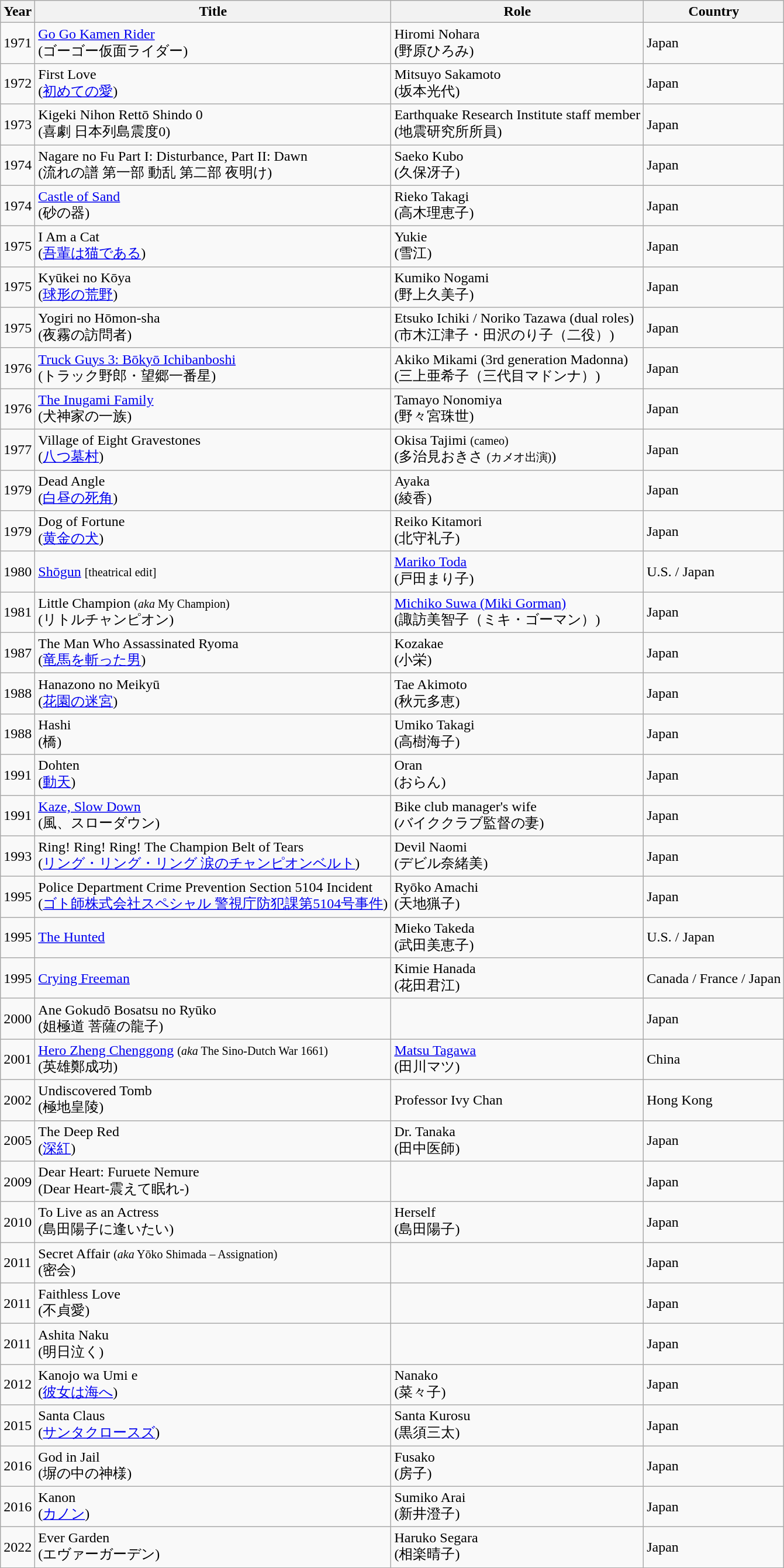<table class="wikitable sortable">
<tr>
<th>Year</th>
<th>Title</th>
<th>Role</th>
<th>Country</th>
</tr>
<tr>
<td>1971</td>
<td><a href='#'>Go Go Kamen Rider</a><br>(ゴーゴー仮面ライダー)</td>
<td>Hiromi Nohara<br>(野原ひろみ)</td>
<td>Japan</td>
</tr>
<tr>
<td>1972</td>
<td>First Love<br>(<a href='#'>初めての愛</a>)</td>
<td>Mitsuyo Sakamoto<br>(坂本光代)</td>
<td>Japan</td>
</tr>
<tr>
<td>1973</td>
<td>Kigeki Nihon Rettō Shindo 0<br>(喜劇 日本列島震度0)</td>
<td>Earthquake Research Institute staff member<br>(地震研究所所員)</td>
<td>Japan</td>
</tr>
<tr>
<td>1974</td>
<td>Nagare no Fu Part I: Disturbance, Part II: Dawn<br>(流れの譜 第一部 動乱 第二部 夜明け)</td>
<td>Saeko Kubo<br>(久保冴子)</td>
<td>Japan</td>
</tr>
<tr>
<td>1974</td>
<td><a href='#'>Castle of Sand</a><br>(砂の器)</td>
<td>Rieko Takagi<br>(高木理恵子)</td>
<td>Japan</td>
</tr>
<tr>
<td>1975</td>
<td>I Am a Cat<br>(<a href='#'>吾輩は猫である</a>)</td>
<td>Yukie<br>(雪江)</td>
<td>Japan</td>
</tr>
<tr>
<td>1975</td>
<td>Kyūkei no Kōya<br>(<a href='#'>球形の荒野</a>)</td>
<td>Kumiko Nogami<br>(野上久美子)</td>
<td>Japan</td>
</tr>
<tr>
<td>1975</td>
<td>Yogiri no Hōmon-sha<br>(夜霧の訪問者)</td>
<td>Etsuko Ichiki / Noriko Tazawa (dual roles)<br>(市木江津子・田沢のり子（二役）)</td>
<td>Japan</td>
</tr>
<tr>
<td>1976</td>
<td><a href='#'>Truck Guys 3: Bōkyō Ichibanboshi</a><br>(トラック野郎・望郷一番星)</td>
<td>Akiko Mikami (3rd generation Madonna)<br>(三上亜希子（三代目マドンナ）)</td>
<td>Japan</td>
</tr>
<tr>
<td>1976</td>
<td><a href='#'>The Inugami Family</a><br>(犬神家の一族)</td>
<td>Tamayo Nonomiya<br>(野々宮珠世)</td>
<td>Japan</td>
</tr>
<tr>
<td>1977</td>
<td>Village of Eight Gravestones<br>(<a href='#'>八つ墓村</a>)</td>
<td>Okisa Tajimi <small>(cameo)</small><br>(多治見おきさ <small>(カメオ出演)</small>)</td>
<td>Japan</td>
</tr>
<tr>
<td>1979</td>
<td>Dead Angle<br>(<a href='#'>白昼の死角</a>)</td>
<td>Ayaka<br>(綾香)</td>
<td>Japan</td>
</tr>
<tr>
<td>1979</td>
<td>Dog of Fortune<br>(<a href='#'>黄金の犬</a>)</td>
<td>Reiko Kitamori<br>(北守礼子)</td>
<td>Japan</td>
</tr>
<tr>
<td>1980</td>
<td><a href='#'>Shōgun</a> <small>[theatrical edit]</small><br></td>
<td><a href='#'>Mariko Toda</a><br>(戸田まり子)</td>
<td>U.S. / Japan</td>
</tr>
<tr>
<td>1981</td>
<td>Little Champion <small>(<em>aka</em> My Champion)</small><br>(リトルチャンピオン)</td>
<td><a href='#'>Michiko Suwa (Miki Gorman)</a><br>(諏訪美智子（ミキ・ゴーマン）)</td>
<td>Japan</td>
</tr>
<tr>
<td>1987</td>
<td>The Man Who Assassinated Ryoma<br>(<a href='#'>竜馬を斬った男</a>)</td>
<td>Kozakae<br>(小栄)</td>
<td>Japan</td>
</tr>
<tr>
<td>1988</td>
<td>Hanazono no Meikyū<br>(<a href='#'>花園の迷宮</a>)</td>
<td>Tae Akimoto<br>(秋元多恵)</td>
<td>Japan</td>
</tr>
<tr>
<td>1988</td>
<td>Hashi<br>(橋)</td>
<td>Umiko Takagi<br>(高樹海子)</td>
<td>Japan</td>
</tr>
<tr>
<td>1991</td>
<td>Dohten<br>(<a href='#'>動天</a>)</td>
<td>Oran<br>(おらん)</td>
<td>Japan</td>
</tr>
<tr>
<td>1991</td>
<td><a href='#'>Kaze, Slow Down</a><br>(風、スローダウン)</td>
<td>Bike club manager's wife<br>(バイククラブ監督の妻)</td>
<td>Japan</td>
</tr>
<tr>
<td>1993</td>
<td>Ring! Ring! Ring! The Champion Belt of Tears<br>(<a href='#'>リング・リング・リング 涙のチャンピオンベルト</a>)</td>
<td>Devil Naomi<br>(デビル奈緒美)</td>
<td>Japan</td>
</tr>
<tr>
<td>1995</td>
<td>Police Department Crime Prevention Section 5104 Incident<br>(<a href='#'>ゴト師株式会社スペシャル 警視庁防犯課第5104号事件</a>)</td>
<td>Ryōko Amachi<br>(天地猟子)</td>
<td>Japan</td>
</tr>
<tr>
<td>1995</td>
<td><a href='#'>The Hunted</a><br></td>
<td>Mieko Takeda<br>(武田美恵子)</td>
<td>U.S. / Japan</td>
</tr>
<tr>
<td>1995</td>
<td><a href='#'>Crying Freeman</a><br></td>
<td>Kimie Hanada<br>(花田君江)</td>
<td>Canada / France / Japan</td>
</tr>
<tr>
<td>2000</td>
<td>Ane Gokudō Bosatsu no Ryūko<br>(姐極道 菩薩の龍子)</td>
<td></td>
<td>Japan</td>
</tr>
<tr>
<td>2001</td>
<td><a href='#'>Hero Zheng Chenggong</a> <small>(<em>aka</em> The Sino-Dutch War 1661)</small><br>(英雄鄭成功)</td>
<td><a href='#'>Matsu Tagawa</a><br>(田川マツ)</td>
<td>China</td>
</tr>
<tr>
<td>2002</td>
<td>Undiscovered Tomb<br>(極地皇陵)</td>
<td>Professor Ivy Chan<br></td>
<td>Hong Kong</td>
</tr>
<tr>
<td>2005</td>
<td>The Deep Red<br>(<a href='#'>深紅</a>)</td>
<td>Dr. Tanaka<br>(田中医師)</td>
<td>Japan</td>
</tr>
<tr>
<td>2009</td>
<td>Dear Heart: Furuete Nemure<br>(Dear Heart-震えて眠れ-)</td>
<td></td>
<td>Japan</td>
</tr>
<tr>
<td>2010</td>
<td>To Live as an Actress<br>(島田陽子に逢いたい)</td>
<td>Herself<br>(島田陽子)</td>
<td>Japan</td>
</tr>
<tr>
<td>2011</td>
<td>Secret Affair <small>(<em>aka</em> Yōko Shimada – Assignation)</small><br>(密会)</td>
<td></td>
<td>Japan</td>
</tr>
<tr>
<td>2011</td>
<td>Faithless Love<br>(不貞愛)</td>
<td></td>
<td>Japan</td>
</tr>
<tr>
<td>2011</td>
<td>Ashita Naku<br>(明日泣く)</td>
<td></td>
<td>Japan</td>
</tr>
<tr>
<td>2012</td>
<td>Kanojo wa Umi e<br>(<a href='#'>彼女は海へ</a>)</td>
<td>Nanako<br>(菜々子)</td>
<td>Japan</td>
</tr>
<tr>
<td>2015</td>
<td>Santa Claus<br>(<a href='#'>サンタクロースズ</a>)</td>
<td>Santa Kurosu<br>(黒須三太)</td>
<td>Japan</td>
</tr>
<tr>
<td>2016</td>
<td>God in Jail<br>(塀の中の神様)</td>
<td>Fusako<br>(房子)</td>
<td>Japan</td>
</tr>
<tr>
<td>2016</td>
<td>Kanon<br>(<a href='#'>カノン</a>)</td>
<td>Sumiko Arai<br>(新井澄子)</td>
<td>Japan</td>
</tr>
<tr>
<td>2022</td>
<td>Ever Garden<br>(エヴァーガーデン)</td>
<td>Haruko Segara<br>(相楽晴子)</td>
<td>Japan</td>
</tr>
</table>
